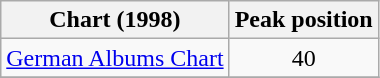<table class="wikitable">
<tr>
<th style="text-align:center;">Chart (1998)</th>
<th style="text-align:center;">Peak position</th>
</tr>
<tr>
<td align="left"><a href='#'>German Albums Chart</a></td>
<td style="text-align:center;">40</td>
</tr>
<tr>
</tr>
</table>
